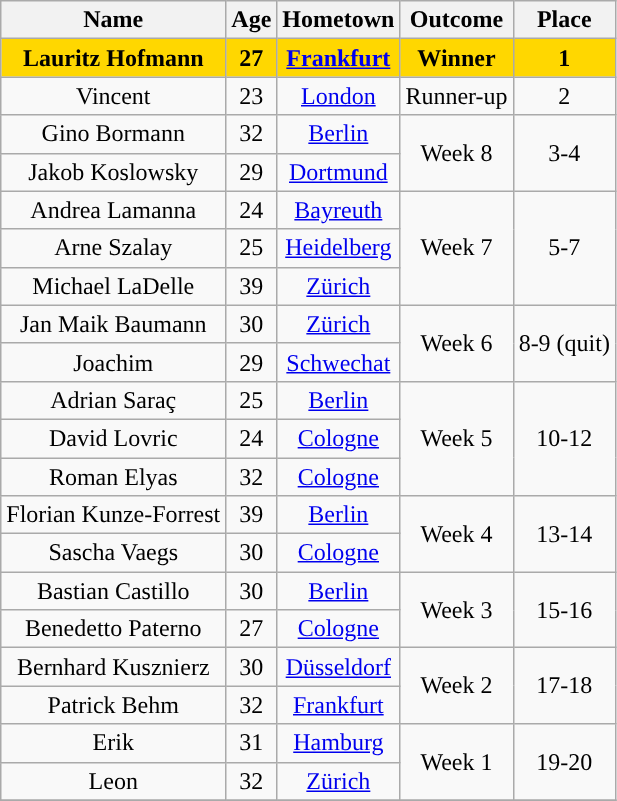<table class="wikitable sortable" style="text-align:center;">
<tr>
<th>Name</th>
<th>Age</th>
<th>Hometown</th>
<th>Outcome</th>
<th>Place</th>
</tr>
<tr bgcolor="gold"|>
<td><strong>Lauritz Hofmann</strong></td>
<td><strong>27</strong></td>
<td><strong><a href='#'>Frankfurt</a></strong></td>
<td><strong>Winner</strong></td>
<td><strong>1</strong></td>
</tr>
<tr>
<td>Vincent</td>
<td>23</td>
<td><a href='#'>London</a></td>
<td>Runner-up</td>
<td>2</td>
</tr>
<tr>
<td>Gino Bormann</td>
<td>32</td>
<td><a href='#'>Berlin</a></td>
<td rowspan="2">Week 8</td>
<td rowspan="2">3-4</td>
</tr>
<tr>
<td>Jakob Koslowsky</td>
<td>29</td>
<td><a href='#'>Dortmund</a></td>
</tr>
<tr>
<td>Andrea Lamanna</td>
<td>24</td>
<td><a href='#'>Bayreuth</a></td>
<td rowspan="3">Week 7</td>
<td rowspan="3">5-7</td>
</tr>
<tr>
<td>Arne Szalay</td>
<td>25</td>
<td><a href='#'>Heidelberg</a></td>
</tr>
<tr>
<td>Michael LaDelle</td>
<td>39</td>
<td><a href='#'>Zürich</a></td>
</tr>
<tr>
<td>Jan Maik Baumann</td>
<td>30</td>
<td><a href='#'>Zürich</a></td>
<td rowspan="2">Week 6</td>
<td rowspan="2">8-9 (quit)</td>
</tr>
<tr>
<td>Joachim</td>
<td>29</td>
<td><a href='#'>Schwechat</a></td>
</tr>
<tr>
<td>Adrian Saraç</td>
<td>25</td>
<td><a href='#'>Berlin</a></td>
<td rowspan="3">Week 5</td>
<td rowspan="3">10-12</td>
</tr>
<tr>
<td>David Lovric</td>
<td>24</td>
<td><a href='#'>Cologne</a></td>
</tr>
<tr>
<td>Roman Elyas</td>
<td>32</td>
<td><a href='#'>Cologne</a></td>
</tr>
<tr>
<td>Florian Kunze-Forrest</td>
<td>39</td>
<td><a href='#'>Berlin</a></td>
<td rowspan="2">Week 4</td>
<td rowspan="2">13-14</td>
</tr>
<tr>
<td>Sascha Vaegs</td>
<td>30</td>
<td><a href='#'>Cologne</a></td>
</tr>
<tr>
<td>Bastian Castillo</td>
<td>30</td>
<td><a href='#'>Berlin</a></td>
<td rowspan="2">Week 3</td>
<td rowspan="2">15-16</td>
</tr>
<tr>
<td>Benedetto Paterno</td>
<td>27</td>
<td><a href='#'>Cologne</a></td>
</tr>
<tr>
<td>Bernhard Kusznierz</td>
<td>30</td>
<td><a href='#'>Düsseldorf</a></td>
<td rowspan="2">Week 2</td>
<td rowspan="2">17-18</td>
</tr>
<tr>
<td>Patrick Behm</td>
<td>32</td>
<td><a href='#'>Frankfurt</a></td>
</tr>
<tr>
<td>Erik</td>
<td>31</td>
<td><a href='#'>Hamburg</a></td>
<td rowspan="2">Week 1</td>
<td rowspan="2">19-20</td>
</tr>
<tr>
<td>Leon</td>
<td>32</td>
<td><a href='#'>Zürich</a></td>
</tr>
<tr>
</tr>
</table>
